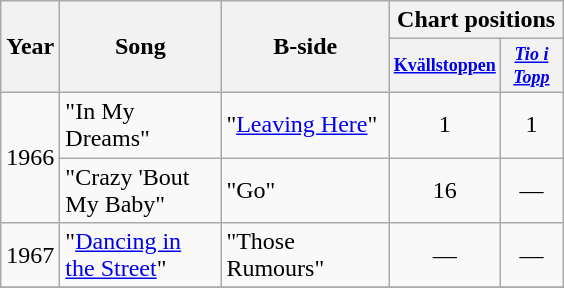<table class="wikitable">
<tr>
<th rowspan="2" style="width:5px;">Year</th>
<th rowspan="2" style="width:100px;">Song</th>
<th rowspan="2" style="width:105px;">B-side</th>
<th colspan="2">Chart positions</th>
</tr>
<tr>
<th style="width:3em;font-size:75%"><a href='#'>Kvällstoppen</a></th>
<th style="width:3em;font-size:75%"><em><a href='#'>Tio i Topp</a></em></th>
</tr>
<tr>
<td rowspan="2">1966</td>
<td>"In My Dreams"</td>
<td>"<a href='#'>Leaving Here</a>"</td>
<td style="text-align:center;">1</td>
<td style="text-align:center;">1</td>
</tr>
<tr>
<td>"Crazy 'Bout My Baby"</td>
<td>"Go"</td>
<td style="text-align:center;">16</td>
<td style="text-align:center;">—</td>
</tr>
<tr>
<td>1967</td>
<td>"<a href='#'>Dancing in the Street</a>"</td>
<td>"Those Rumours"</td>
<td style="text-align:center;">—</td>
<td style="text-align:center;">—</td>
</tr>
<tr>
</tr>
</table>
